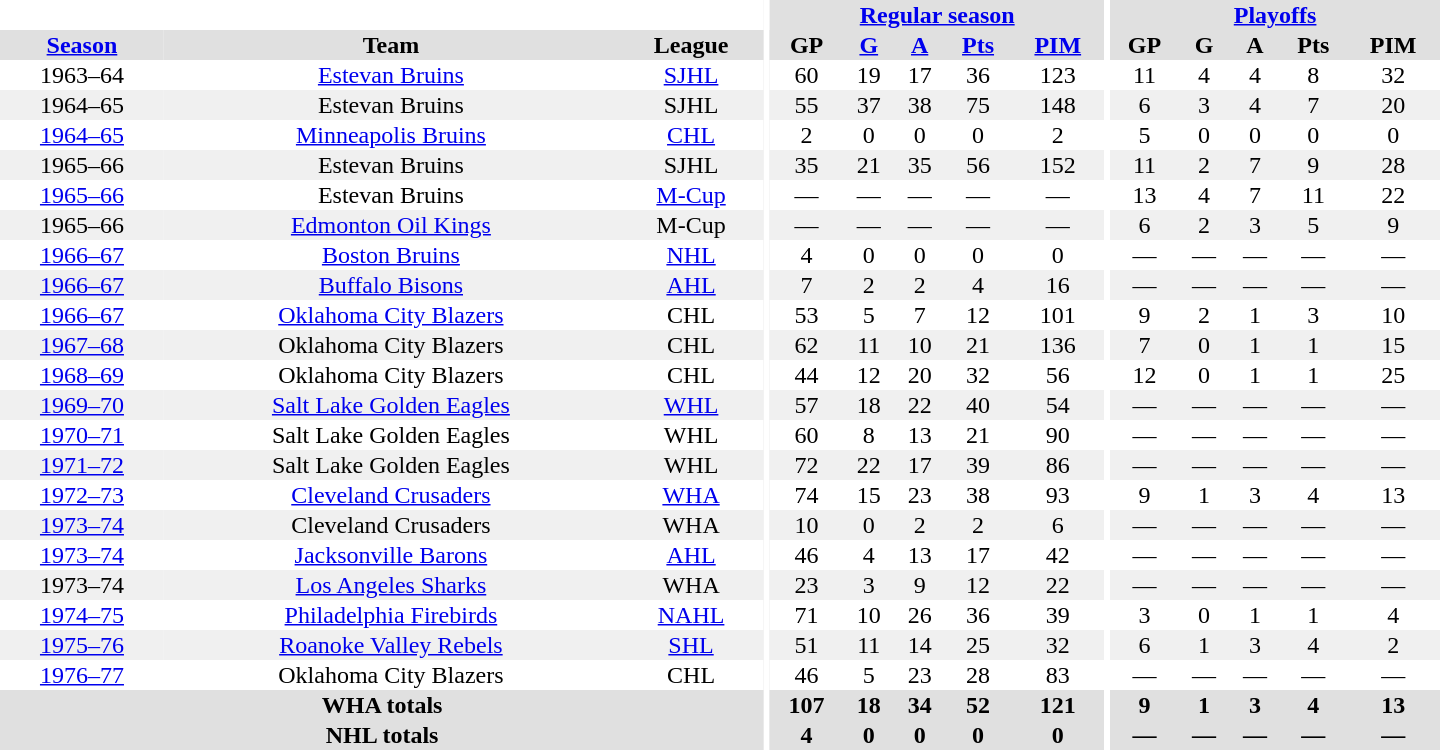<table border="0" cellpadding="1" cellspacing="0" style="text-align:center; width:60em">
<tr bgcolor="#e0e0e0">
<th colspan="3" bgcolor="#ffffff"></th>
<th rowspan="100" bgcolor="#ffffff"></th>
<th colspan="5"><a href='#'>Regular season</a></th>
<th rowspan="100" bgcolor="#ffffff"></th>
<th colspan="5"><a href='#'>Playoffs</a></th>
</tr>
<tr bgcolor="#e0e0e0">
<th><a href='#'>Season</a></th>
<th>Team</th>
<th>League</th>
<th>GP</th>
<th><a href='#'>G</a></th>
<th><a href='#'>A</a></th>
<th><a href='#'>Pts</a></th>
<th><a href='#'>PIM</a></th>
<th>GP</th>
<th>G</th>
<th>A</th>
<th>Pts</th>
<th>PIM</th>
</tr>
<tr>
<td>1963–64</td>
<td><a href='#'>Estevan Bruins</a></td>
<td><a href='#'>SJHL</a></td>
<td>60</td>
<td>19</td>
<td>17</td>
<td>36</td>
<td>123</td>
<td>11</td>
<td>4</td>
<td>4</td>
<td>8</td>
<td>32</td>
</tr>
<tr bgcolor="#f0f0f0">
<td>1964–65</td>
<td>Estevan Bruins</td>
<td>SJHL</td>
<td>55</td>
<td>37</td>
<td>38</td>
<td>75</td>
<td>148</td>
<td>6</td>
<td>3</td>
<td>4</td>
<td>7</td>
<td>20</td>
</tr>
<tr>
<td><a href='#'>1964–65</a></td>
<td><a href='#'>Minneapolis Bruins</a></td>
<td><a href='#'>CHL</a></td>
<td>2</td>
<td>0</td>
<td>0</td>
<td>0</td>
<td>2</td>
<td>5</td>
<td>0</td>
<td>0</td>
<td>0</td>
<td>0</td>
</tr>
<tr bgcolor="#f0f0f0">
<td>1965–66</td>
<td>Estevan Bruins</td>
<td>SJHL</td>
<td>35</td>
<td>21</td>
<td>35</td>
<td>56</td>
<td>152</td>
<td>11</td>
<td>2</td>
<td>7</td>
<td>9</td>
<td>28</td>
</tr>
<tr>
<td><a href='#'>1965–66</a></td>
<td>Estevan Bruins</td>
<td><a href='#'>M-Cup</a></td>
<td>—</td>
<td>—</td>
<td>—</td>
<td>—</td>
<td>—</td>
<td>13</td>
<td>4</td>
<td>7</td>
<td>11</td>
<td>22</td>
</tr>
<tr bgcolor="#f0f0f0">
<td>1965–66</td>
<td><a href='#'>Edmonton Oil Kings</a></td>
<td>M-Cup</td>
<td>—</td>
<td>—</td>
<td>—</td>
<td>—</td>
<td>—</td>
<td>6</td>
<td>2</td>
<td>3</td>
<td>5</td>
<td>9</td>
</tr>
<tr>
<td><a href='#'>1966–67</a></td>
<td><a href='#'>Boston Bruins</a></td>
<td><a href='#'>NHL</a></td>
<td>4</td>
<td>0</td>
<td>0</td>
<td>0</td>
<td>0</td>
<td>—</td>
<td>—</td>
<td>—</td>
<td>—</td>
<td>—</td>
</tr>
<tr bgcolor="#f0f0f0">
<td><a href='#'>1966–67</a></td>
<td><a href='#'>Buffalo Bisons</a></td>
<td><a href='#'>AHL</a></td>
<td>7</td>
<td>2</td>
<td>2</td>
<td>4</td>
<td>16</td>
<td>—</td>
<td>—</td>
<td>—</td>
<td>—</td>
<td>—</td>
</tr>
<tr>
<td><a href='#'>1966–67</a></td>
<td><a href='#'>Oklahoma City Blazers</a></td>
<td>CHL</td>
<td>53</td>
<td>5</td>
<td>7</td>
<td>12</td>
<td>101</td>
<td>9</td>
<td>2</td>
<td>1</td>
<td>3</td>
<td>10</td>
</tr>
<tr bgcolor="#f0f0f0">
<td><a href='#'>1967–68</a></td>
<td>Oklahoma City Blazers</td>
<td>CHL</td>
<td>62</td>
<td>11</td>
<td>10</td>
<td>21</td>
<td>136</td>
<td>7</td>
<td>0</td>
<td>1</td>
<td>1</td>
<td>15</td>
</tr>
<tr>
<td><a href='#'>1968–69</a></td>
<td>Oklahoma City Blazers</td>
<td>CHL</td>
<td>44</td>
<td>12</td>
<td>20</td>
<td>32</td>
<td>56</td>
<td>12</td>
<td>0</td>
<td>1</td>
<td>1</td>
<td>25</td>
</tr>
<tr bgcolor="#f0f0f0">
<td><a href='#'>1969–70</a></td>
<td><a href='#'>Salt Lake Golden Eagles</a></td>
<td><a href='#'>WHL</a></td>
<td>57</td>
<td>18</td>
<td>22</td>
<td>40</td>
<td>54</td>
<td>—</td>
<td>—</td>
<td>—</td>
<td>—</td>
<td>—</td>
</tr>
<tr>
<td><a href='#'>1970–71</a></td>
<td>Salt Lake Golden Eagles</td>
<td>WHL</td>
<td>60</td>
<td>8</td>
<td>13</td>
<td>21</td>
<td>90</td>
<td>—</td>
<td>—</td>
<td>—</td>
<td>—</td>
<td>—</td>
</tr>
<tr bgcolor="#f0f0f0">
<td><a href='#'>1971–72</a></td>
<td>Salt Lake Golden Eagles</td>
<td>WHL</td>
<td>72</td>
<td>22</td>
<td>17</td>
<td>39</td>
<td>86</td>
<td>—</td>
<td>—</td>
<td>—</td>
<td>—</td>
<td>—</td>
</tr>
<tr>
<td><a href='#'>1972–73</a></td>
<td><a href='#'>Cleveland Crusaders</a></td>
<td><a href='#'>WHA</a></td>
<td>74</td>
<td>15</td>
<td>23</td>
<td>38</td>
<td>93</td>
<td>9</td>
<td>1</td>
<td>3</td>
<td>4</td>
<td>13</td>
</tr>
<tr bgcolor="#f0f0f0">
<td><a href='#'>1973–74</a></td>
<td>Cleveland Crusaders</td>
<td>WHA</td>
<td>10</td>
<td>0</td>
<td>2</td>
<td>2</td>
<td>6</td>
<td>—</td>
<td>—</td>
<td>—</td>
<td>—</td>
<td>—</td>
</tr>
<tr>
<td><a href='#'>1973–74</a></td>
<td><a href='#'>Jacksonville Barons</a></td>
<td><a href='#'>AHL</a></td>
<td>46</td>
<td>4</td>
<td>13</td>
<td>17</td>
<td>42</td>
<td>—</td>
<td>—</td>
<td>—</td>
<td>—</td>
<td>—</td>
</tr>
<tr bgcolor="#f0f0f0">
<td>1973–74</td>
<td><a href='#'>Los Angeles Sharks</a></td>
<td>WHA</td>
<td>23</td>
<td>3</td>
<td>9</td>
<td>12</td>
<td>22</td>
<td>—</td>
<td>—</td>
<td>—</td>
<td>—</td>
<td>—</td>
</tr>
<tr>
<td><a href='#'>1974–75</a></td>
<td><a href='#'>Philadelphia Firebirds</a></td>
<td><a href='#'>NAHL</a></td>
<td>71</td>
<td>10</td>
<td>26</td>
<td>36</td>
<td>39</td>
<td>3</td>
<td>0</td>
<td>1</td>
<td>1</td>
<td>4</td>
</tr>
<tr bgcolor="#f0f0f0">
<td><a href='#'>1975–76</a></td>
<td><a href='#'>Roanoke Valley Rebels</a></td>
<td><a href='#'>SHL</a></td>
<td>51</td>
<td>11</td>
<td>14</td>
<td>25</td>
<td>32</td>
<td>6</td>
<td>1</td>
<td>3</td>
<td>4</td>
<td>2</td>
</tr>
<tr>
<td><a href='#'>1976–77</a></td>
<td>Oklahoma City Blazers</td>
<td>CHL</td>
<td>46</td>
<td>5</td>
<td>23</td>
<td>28</td>
<td>83</td>
<td>—</td>
<td>—</td>
<td>—</td>
<td>—</td>
<td>—</td>
</tr>
<tr bgcolor="#e0e0e0">
<th colspan="3">WHA totals</th>
<th>107</th>
<th>18</th>
<th>34</th>
<th>52</th>
<th>121</th>
<th>9</th>
<th>1</th>
<th>3</th>
<th>4</th>
<th>13</th>
</tr>
<tr bgcolor="#e0e0e0">
<th colspan="3">NHL totals</th>
<th>4</th>
<th>0</th>
<th>0</th>
<th>0</th>
<th>0</th>
<th>—</th>
<th>—</th>
<th>—</th>
<th>—</th>
<th>—</th>
</tr>
</table>
